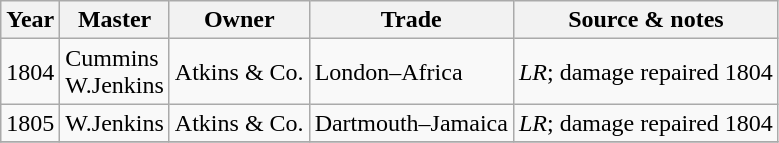<table class=" wikitable">
<tr>
<th>Year</th>
<th>Master</th>
<th>Owner</th>
<th>Trade</th>
<th>Source & notes</th>
</tr>
<tr>
<td>1804</td>
<td>Cummins<br>W.Jenkins</td>
<td>Atkins & Co.</td>
<td>London–Africa</td>
<td><em>LR</em>; damage repaired 1804</td>
</tr>
<tr>
<td>1805</td>
<td>W.Jenkins</td>
<td>Atkins & Co.</td>
<td>Dartmouth–Jamaica</td>
<td><em>LR</em>; damage repaired 1804</td>
</tr>
<tr>
</tr>
</table>
